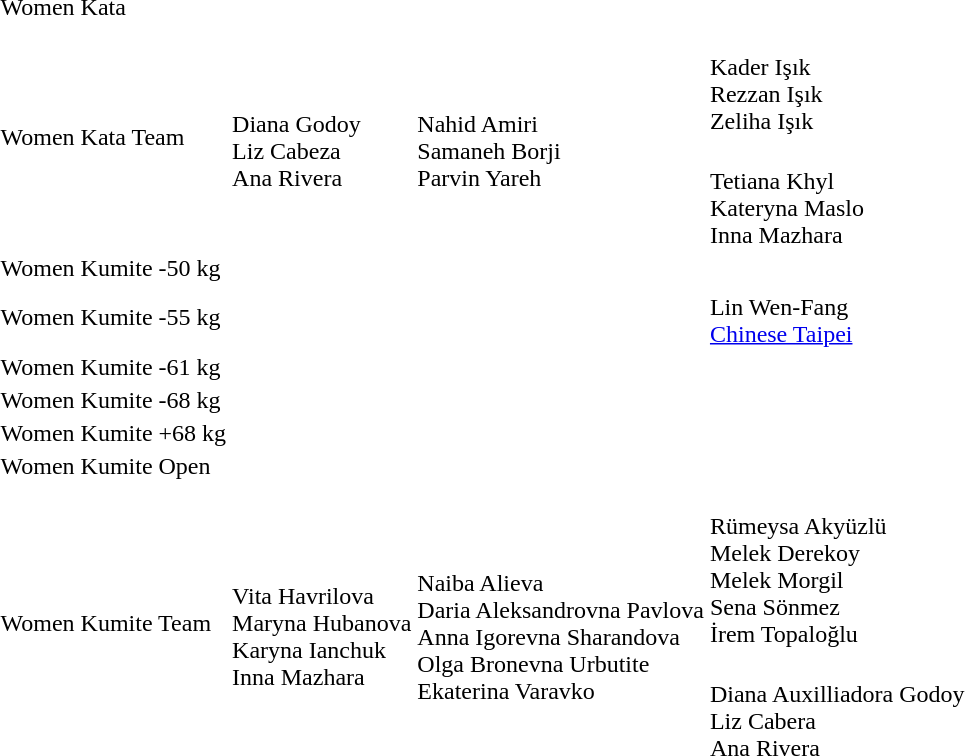<table>
<tr>
<td rowspan=2>Women Kata</td>
<td rowspan=2></td>
<td rowspan=2></td>
<td></td>
</tr>
<tr>
<td></td>
</tr>
<tr>
<td rowspan=2>Women Kata Team</td>
<td rowspan=2><br>Diana Godoy<br>Liz Cabeza<br>Ana Rivera</td>
<td rowspan=2><br>Nahid Amiri<br>Samaneh Borji<br>Parvin Yareh</td>
<td><br>Kader Işık<br>Rezzan Işık<br>Zeliha Işık</td>
</tr>
<tr>
<td><br>Tetiana Khyl<br>Kateryna Maslo<br>Inna Mazhara</td>
</tr>
<tr>
<td rowspan=2>Women Kumite -50 kg</td>
<td rowspan=2></td>
<td rowspan=2></td>
<td></td>
</tr>
<tr>
<td></td>
</tr>
<tr>
<td rowspan=2>Women Kumite -55 kg</td>
<td rowspan=2></td>
<td rowspan=2></td>
<td></td>
</tr>
<tr>
<td>Lin Wen-Fang<br> <a href='#'>Chinese Taipei</a></td>
</tr>
<tr>
<td rowspan=2>Women Kumite -61 kg</td>
<td rowspan=2></td>
<td rowspan=2></td>
<td></td>
</tr>
<tr>
<td></td>
</tr>
<tr>
<td rowspan=2>Women Kumite -68 kg</td>
<td rowspan=2></td>
<td rowspan=2></td>
<td></td>
</tr>
<tr>
<td></td>
</tr>
<tr>
<td>Women Kumite +68 kg</td>
<td></td>
<td></td>
<td></td>
</tr>
<tr>
<td rowspan=2>Women Kumite Open</td>
<td rowspan=2></td>
<td rowspan=2></td>
<td></td>
</tr>
<tr>
<td></td>
</tr>
<tr>
<td rowspan=2>Women Kumite Team</td>
<td rowspan=2><br> Vita Havrilova<br> Maryna Hubanova<br> Karyna Ianchuk<br> Inna Mazhara</td>
<td rowspan=2><br> Naiba Alieva<br> Daria Aleksandrovna Pavlova<br> Anna Igorevna Sharandova<br> Olga Bronevna Urbutite<br> Ekaterina Varavko</td>
<td><br>Rümeysa Akyüzlü<br> Melek Derekoy<br> Melek Morgil<br>Sena Sönmez<br>İrem Topaloğlu</td>
</tr>
<tr>
<td><br> Diana Auxilliadora Godoy<br>Liz Cabera<br>Ana Rivera</td>
</tr>
</table>
